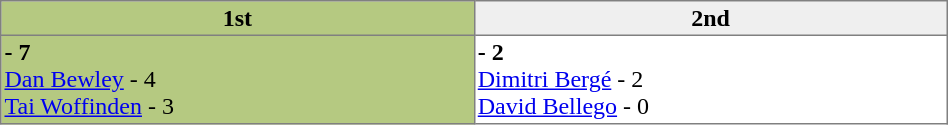<table border="1" cellpadding="2" cellspacing="0"  style="width:50%; border-collapse:collapse;">
<tr style="text-align:left; background:#efefef;">
<th width=15% align=center style="background-color: #b5c981;">1st</th>
<th width=15% align=center>2nd</th>
</tr>
<tr align=left>
<td valign=top align=left style="background-color: #b5c981;"><strong> - 7</strong><br><a href='#'>Dan Bewley</a> - 4<br><a href='#'>Tai Woffinden</a> - 3</td>
<td valign=top align=left><strong> - 2</strong><br><a href='#'>Dimitri Bergé</a> - 2<br><a href='#'>David Bellego</a> - 0</td>
</tr>
</table>
